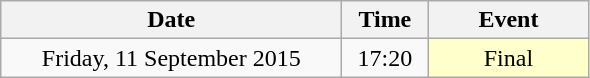<table class = "wikitable" style="text-align:center;">
<tr>
<th width=220>Date</th>
<th width=50>Time</th>
<th width=100>Event</th>
</tr>
<tr>
<td>Friday, 11 September 2015</td>
<td>17:20</td>
<td bgcolor=ffffcc>Final</td>
</tr>
</table>
